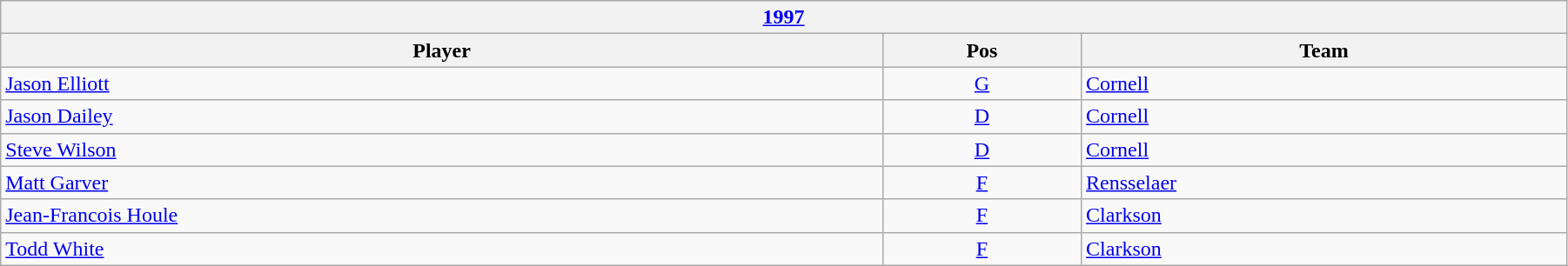<table class="wikitable" width=95%>
<tr>
<th colspan=3><a href='#'>1997</a></th>
</tr>
<tr>
<th>Player</th>
<th>Pos</th>
<th>Team</th>
</tr>
<tr>
<td><a href='#'>Jason Elliott</a></td>
<td align=center><a href='#'>G</a></td>
<td><a href='#'>Cornell</a></td>
</tr>
<tr>
<td><a href='#'>Jason Dailey</a></td>
<td align=center><a href='#'>D</a></td>
<td><a href='#'>Cornell</a></td>
</tr>
<tr>
<td><a href='#'>Steve Wilson</a></td>
<td align=center><a href='#'>D</a></td>
<td><a href='#'>Cornell</a></td>
</tr>
<tr>
<td><a href='#'>Matt Garver</a></td>
<td align=center><a href='#'>F</a></td>
<td><a href='#'>Rensselaer</a></td>
</tr>
<tr>
<td><a href='#'>Jean-Francois Houle</a></td>
<td align=center><a href='#'>F</a></td>
<td><a href='#'>Clarkson</a></td>
</tr>
<tr>
<td><a href='#'>Todd White</a></td>
<td align=center><a href='#'>F</a></td>
<td><a href='#'>Clarkson</a></td>
</tr>
</table>
